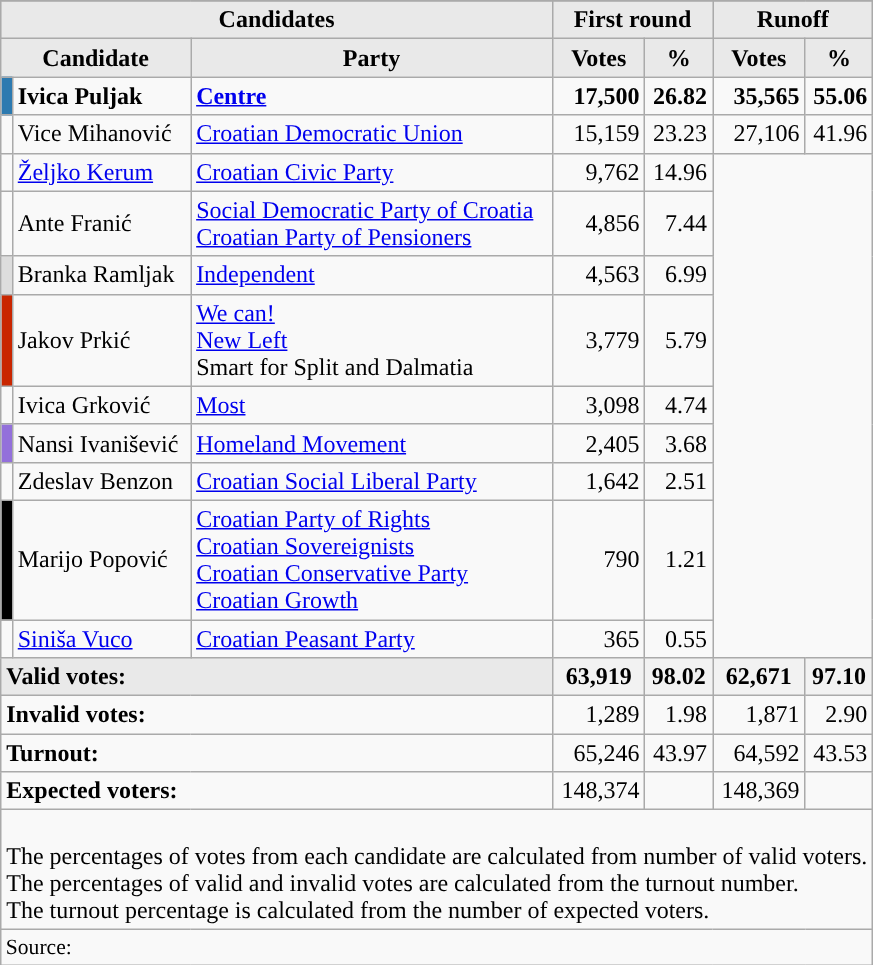<table class="wikitable" border="1">
<tr>
</tr>
<tr style="background-color:#C9C9C9">
<th style="background-color:#E9E9E9" align= center colspan="3">Candidates</th>
<th style="background-color:#E9E9E9" align= center colspan="2">First round</th>
<th style="background-color:#E9E9E9" align= center colspan="2">Runoff</th>
</tr>
<tr>
<th style="background-color:#E9E9E9" align= center colspan="2">Candidate</th>
<th style="background-color:#E9E9E9" align= center>Party</th>
<th style="background-color:#E9E9E9" align= center>Votes</th>
<th style="background-color:#E9E9E9" align= center>%</th>
<th style="background-color:#E9E9E9" align= center>Votes</th>
<th style="background-color:#E9E9E9" align= center>%</th>
</tr>
<tr>
<td style="color:inherit;background:#2D7AB0"></td>
<td align="left"><strong>Ivica Puljak</strong></td>
<td align="left"><strong><a href='#'>Centre</a></strong></td>
<td align="right"><strong>17,500</strong></td>
<td align="right"><strong>26.82</strong></td>
<td align="right"><strong>35,565</strong></td>
<td align="right"><strong>55.06</strong></td>
</tr>
<tr>
<td></td>
<td align="left">Vice Mihanović</td>
<td align="left"><a href='#'>Croatian Democratic Union</a></td>
<td align="right">15,159</td>
<td align="right">23.23</td>
<td align="right">27,106</td>
<td align="right">41.96</td>
</tr>
<tr>
<td></td>
<td align="left"><a href='#'>Željko Kerum</a></td>
<td align="left"><a href='#'>Croatian Civic Party</a></td>
<td align="right">9,762</td>
<td align="right">14.96</td>
</tr>
<tr>
<td></td>
<td align="left">Ante Franić</td>
<td align="left"><a href='#'>Social Democratic Party of Croatia</a> <br> <a href='#'>Croatian Party of Pensioners</a></td>
<td align="right">4,856</td>
<td align="right">7.44</td>
</tr>
<tr>
<td style="color:inherit;background:#DDDDDD"></td>
<td>Branka Ramljak</td>
<td><a href='#'>Independent</a></td>
<td align="right">4,563</td>
<td align="right">6.99</td>
</tr>
<tr>
<td bgcolor="#C9E265;"></td>
<td align="left">Jakov Prkić</td>
<td align="left"><a href='#'>We can!</a><br><a href='#'>New Left</a><br>Smart for Split and Dalmatia</td>
<td align="right">3,779</td>
<td align="right">5.79</td>
</tr>
<tr>
<td></td>
<td align="left">Ivica Grković</td>
<td align="left"><a href='#'>Most</a></td>
<td align="right">3,098</td>
<td align="right">4.74</td>
</tr>
<tr>
<td style="color:inherit;background:#9370db"></td>
<td align="left">Nansi Ivanišević</td>
<td align="left"><a href='#'>Homeland Movement</a></td>
<td align="right">2,405</td>
<td align="right">3.68</td>
</tr>
<tr>
<td></td>
<td align="left">Zdeslav Benzon</td>
<td align="left"><a href='#'>Croatian Social Liberal Party</a></td>
<td align="right">1,642</td>
<td align="right">2.51</td>
</tr>
<tr>
<td bgcolor="black"></td>
<td align="left">Marijo Popović</td>
<td align="left"><a href='#'>Croatian Party of Rights</a><br><a href='#'>Croatian Sovereignists</a><br><a href='#'>Croatian Conservative Party</a><br><a href='#'>Croatian Growth</a></td>
<td align="right">790</td>
<td align="right">1.21</td>
</tr>
<tr>
<td></td>
<td><a href='#'>Siniša Vuco</a></td>
<td><a href='#'>Croatian Peasant Party</a></td>
<td align="right">365</td>
<td align="right">0.55</td>
</tr>
<tr style="background-color:#E9E9E9">
<td colspan="3" align="left"><strong>Valid votes:</strong></td>
<th align="right">63,919</th>
<th align="right">98.02</th>
<th align="right">62,671</th>
<th align="right">97.10</th>
</tr>
<tr>
<td colspan="3" align="left"><strong>Invalid votes:</strong></td>
<td align="right">1,289</td>
<td align="right">1.98</td>
<td align="right">1,871</td>
<td align="right">2.90</td>
</tr>
<tr>
<td colspan="3" align="left"><strong>Turnout:</strong></td>
<td align="right">65,246</td>
<td align="right">43.97</td>
<td align="right">64,592</td>
<td align="right">43.53</td>
</tr>
<tr>
<td colspan="3" align="left"><strong>Expected voters:</strong></td>
<td align="right">148,374</td>
<td align="right"></td>
<td align="right">148,369</td>
<td align="right"></td>
</tr>
<tr>
<td colspan="7" align="left"><br>The percentages of votes from each candidate are calculated from number of valid voters.<br>
The percentages of valid and invalid votes are calculated from the turnout number.<br>
The turnout percentage is calculated from the number of expected voters.</td>
</tr>
<tr>
<td colspan="7" align="left" style="font-size: 90%">Source:</td>
</tr>
</table>
